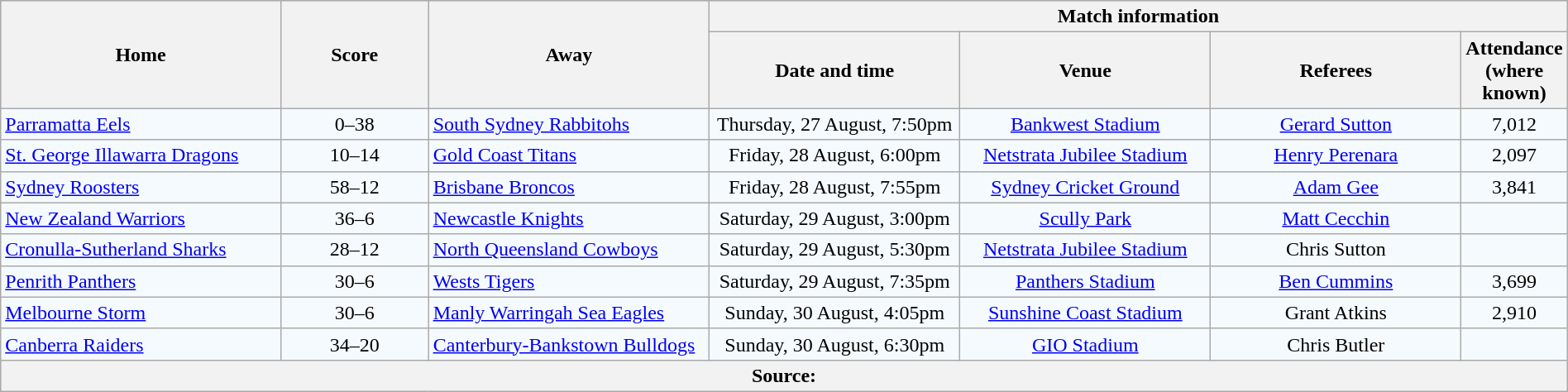<table class="wikitable" style="border-collapse:collapse; text-align:center; width:100%;">
<tr style="background:#c1d8ff;">
<th rowspan="2" style="width:19%;">Home</th>
<th rowspan="2" style="width:10%;">Score</th>
<th rowspan="2" style="width:19%;">Away</th>
<th colspan="6">Match information</th>
</tr>
<tr style="background:#efefef;">
<th width="17%">Date and time</th>
<th width="17%">Venue</th>
<th width="17%">Referees</th>
<th width="5%">Attendance<br>(where known)</th>
</tr>
<tr style="text-align:center; background:#f5faff;">
<td align="left"> <a href='#'>Parramatta Eels</a></td>
<td>0–38</td>
<td align="left"> <a href='#'>South Sydney Rabbitohs</a></td>
<td>Thursday, 27 August, 7:50pm</td>
<td><a href='#'>Bankwest Stadium</a></td>
<td><a href='#'>Gerard Sutton</a></td>
<td>7,012</td>
</tr>
<tr style="text-align:center; background:#f5faff;">
<td align="left"> <a href='#'>St. George Illawarra Dragons</a></td>
<td>10–14</td>
<td align="left"> <a href='#'>Gold Coast Titans</a></td>
<td>Friday, 28 August, 6:00pm</td>
<td><a href='#'>Netstrata Jubilee Stadium</a></td>
<td><a href='#'>Henry Perenara</a></td>
<td>2,097</td>
</tr>
<tr style="text-align:center; background:#f5faff;">
<td align="left"> <a href='#'>Sydney Roosters</a></td>
<td>58–12</td>
<td align="left"> <a href='#'>Brisbane Broncos</a></td>
<td>Friday, 28 August, 7:55pm</td>
<td><a href='#'>Sydney Cricket Ground</a></td>
<td><a href='#'>Adam Gee</a></td>
<td>3,841</td>
</tr>
<tr style="text-align:center; background:#f5faff;">
<td align="left"> <a href='#'>New Zealand Warriors</a></td>
<td>36–6</td>
<td align="left"> <a href='#'>Newcastle Knights</a></td>
<td>Saturday, 29 August, 3:00pm</td>
<td><a href='#'>Scully Park</a></td>
<td><a href='#'>Matt Cecchin</a></td>
<td></td>
</tr>
<tr style="text-align:center; background:#f5faff;">
<td align="left"> <a href='#'>Cronulla-Sutherland Sharks</a></td>
<td>28–12</td>
<td align="left"> <a href='#'>North Queensland Cowboys</a></td>
<td>Saturday, 29 August, 5:30pm</td>
<td><a href='#'>Netstrata Jubilee Stadium</a></td>
<td>Chris Sutton</td>
<td></td>
</tr>
<tr style="text-align:center; background:#f5faff;">
<td align="left"> <a href='#'>Penrith Panthers</a></td>
<td>30–6</td>
<td align="left"> <a href='#'>Wests Tigers</a></td>
<td>Saturday, 29 August, 7:35pm</td>
<td><a href='#'>Panthers Stadium</a></td>
<td><a href='#'>Ben Cummins</a></td>
<td>3,699</td>
</tr>
<tr style="text-align:center; background:#f5faff;">
<td align="left"> <a href='#'>Melbourne Storm</a></td>
<td>30–6</td>
<td align="left"> <a href='#'>Manly Warringah Sea Eagles</a></td>
<td>Sunday, 30 August, 4:05pm</td>
<td><a href='#'>Sunshine Coast Stadium</a></td>
<td>Grant Atkins</td>
<td>2,910</td>
</tr>
<tr style="text-align:center; background:#f5faff;">
<td align="left"> <a href='#'>Canberra Raiders</a></td>
<td>34–20</td>
<td align="left"> <a href='#'>Canterbury-Bankstown Bulldogs</a></td>
<td>Sunday, 30 August, 6:30pm</td>
<td><a href='#'>GIO Stadium</a></td>
<td>Chris Butler</td>
<td></td>
</tr>
<tr style="background:#c1d8ff;">
<th colspan="7">Source:</th>
</tr>
</table>
